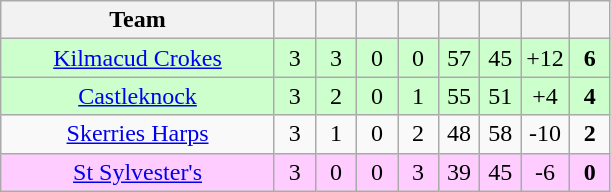<table class="wikitable" style="text-align:center">
<tr>
<th style="width:175px;">Team</th>
<th width="20"></th>
<th width="20"></th>
<th width="20"></th>
<th width="20"></th>
<th width="20"></th>
<th width="20"></th>
<th width="20"></th>
<th width="20"></th>
</tr>
<tr style="background:#cfc;">
<td><a href='#'>Kilmacud Crokes</a></td>
<td>3</td>
<td>3</td>
<td>0</td>
<td>0</td>
<td>57</td>
<td>45</td>
<td>+12</td>
<td><strong>6</strong></td>
</tr>
<tr style="background:#cfc;">
<td><a href='#'>Castleknock</a></td>
<td>3</td>
<td>2</td>
<td>0</td>
<td>1</td>
<td>55</td>
<td>51</td>
<td>+4</td>
<td><strong>4</strong></td>
</tr>
<tr>
<td><a href='#'>Skerries Harps</a></td>
<td>3</td>
<td>1</td>
<td>0</td>
<td>2</td>
<td>48</td>
<td>58</td>
<td>-10</td>
<td><strong>2</strong></td>
</tr>
<tr style="background:#fcf;">
<td><a href='#'>St Sylvester's</a></td>
<td>3</td>
<td>0</td>
<td>0</td>
<td>3</td>
<td>39</td>
<td>45</td>
<td>-6</td>
<td><strong>0</strong></td>
</tr>
</table>
